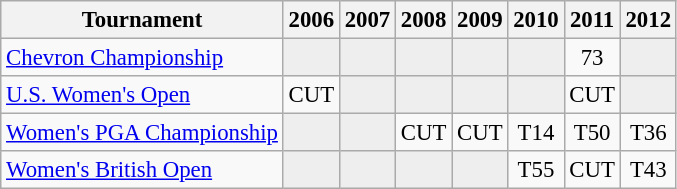<table class="wikitable" style="font-size:95%;text-align:center;">
<tr>
<th>Tournament</th>
<th>2006</th>
<th>2007</th>
<th>2008</th>
<th>2009</th>
<th>2010</th>
<th>2011</th>
<th>2012</th>
</tr>
<tr>
<td align=left><a href='#'>Chevron Championship</a></td>
<td style="background:#eeeeee;"></td>
<td style="background:#eeeeee;"></td>
<td style="background:#eeeeee;"></td>
<td style="background:#eeeeee;"></td>
<td style="background:#eeeeee;"></td>
<td>73</td>
<td style="background:#eeeeee;"></td>
</tr>
<tr>
<td align=left><a href='#'>U.S. Women's Open</a></td>
<td>CUT</td>
<td style="background:#eeeeee;"></td>
<td style="background:#eeeeee;"></td>
<td style="background:#eeeeee;"></td>
<td style="background:#eeeeee;"></td>
<td>CUT</td>
<td style="background:#eeeeee;"></td>
</tr>
<tr>
<td align=left><a href='#'>Women's PGA Championship</a></td>
<td style="background:#eeeeee;"></td>
<td style="background:#eeeeee;"></td>
<td>CUT</td>
<td>CUT</td>
<td>T14</td>
<td>T50</td>
<td>T36</td>
</tr>
<tr>
<td align=left><a href='#'>Women's British Open</a></td>
<td style="background:#eeeeee;"></td>
<td style="background:#eeeeee;"></td>
<td style="background:#eeeeee;"></td>
<td style="background:#eeeeee;"></td>
<td>T55</td>
<td>CUT</td>
<td>T43</td>
</tr>
</table>
